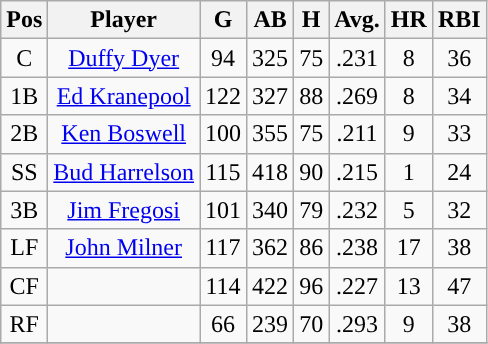<table class="wikitable sortable">
<tr>
<th>Pos</th>
<th>Player</th>
<th>G</th>
<th>AB</th>
<th>H</th>
<th>Avg.</th>
<th>HR</th>
<th>RBI</th>
</tr>
<tr align="center">
<td>C</td>
<td><a href='#'>Duffy Dyer</a></td>
<td>94</td>
<td>325</td>
<td>75</td>
<td>.231</td>
<td>8</td>
<td>36</td>
</tr>
<tr align="center">
<td>1B</td>
<td><a href='#'>Ed Kranepool</a></td>
<td>122</td>
<td>327</td>
<td>88</td>
<td>.269</td>
<td>8</td>
<td>34</td>
</tr>
<tr align="center">
<td>2B</td>
<td><a href='#'>Ken Boswell</a></td>
<td>100</td>
<td>355</td>
<td>75</td>
<td>.211</td>
<td>9</td>
<td>33</td>
</tr>
<tr align="center">
<td>SS</td>
<td><a href='#'>Bud Harrelson</a></td>
<td>115</td>
<td>418</td>
<td>90</td>
<td>.215</td>
<td>1</td>
<td>24</td>
</tr>
<tr align="center">
<td>3B</td>
<td><a href='#'>Jim Fregosi</a></td>
<td>101</td>
<td>340</td>
<td>79</td>
<td>.232</td>
<td>5</td>
<td>32</td>
</tr>
<tr align="center">
<td>LF</td>
<td><a href='#'>John Milner</a></td>
<td>117</td>
<td>362</td>
<td>86</td>
<td>.238</td>
<td>17</td>
<td>38</td>
</tr>
<tr align="center">
<td>CF</td>
<td></td>
<td>114</td>
<td>422</td>
<td>96</td>
<td>.227</td>
<td>13</td>
<td>47</td>
</tr>
<tr align="center">
<td>RF</td>
<td></td>
<td>66</td>
<td>239</td>
<td>70</td>
<td>.293</td>
<td>9</td>
<td>38</td>
</tr>
<tr align="center">
</tr>
</table>
